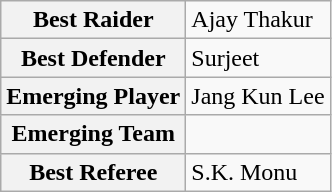<table class="wikitable">
<tr>
<th scope="row">Best Raider</th>
<td> Ajay Thakur</td>
</tr>
<tr>
<th scope="row">Best Defender</th>
<td> Surjeet</td>
</tr>
<tr>
<th scope="row">Emerging Player</th>
<td> Jang Kun Lee</td>
</tr>
<tr>
<th scope="row">Emerging Team</th>
<td></td>
</tr>
<tr>
<th scope="row">Best Referee</th>
<td> S.K. Monu</td>
</tr>
</table>
